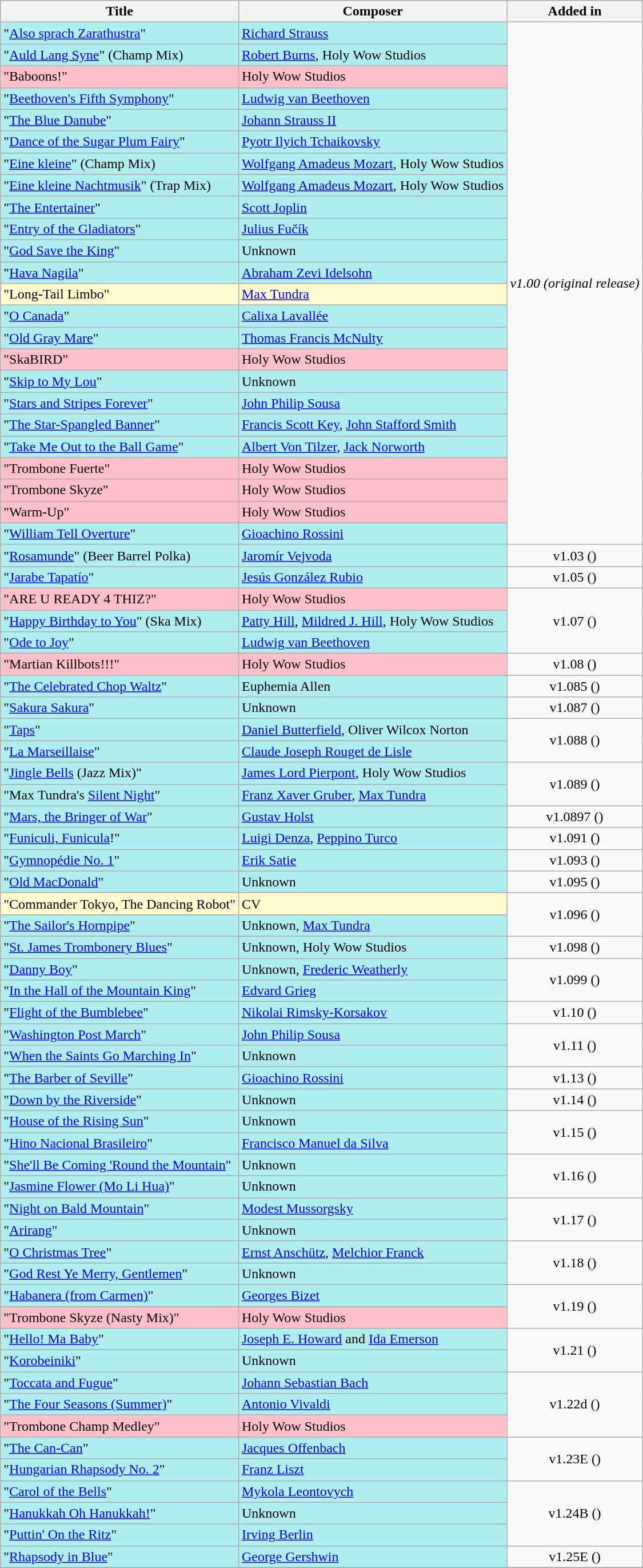<table class="wikitable sortable mw-collapsible">
<tr>
<th>Title</th>
<th>Composer</th>
<th>Added in</th>
</tr>
<tr>
<td style="background:PaleTurquoise">"<a href='#'>Also sprach Zarathustra</a>"</td>
<td style="background:PaleTurquoise"><a href='#'>Richard Strauss</a></td>
<td rowspan=24 style="text-align:center"><em>v1.00 (original release)</em></td>
</tr>
<tr>
<td style="background:PaleTurquoise">"<a href='#'>Auld Lang Syne</a>" (Champ Mix)</td>
<td style="background:PaleTurquoise"><a href='#'>Robert Burns</a>, Holy Wow Studios</td>
</tr>
<tr>
<td style="background:pink">"Baboons!"</td>
<td style="background:pink">Holy Wow Studios</td>
</tr>
<tr>
<td style="background:PaleTurquoise">"<a href='#'>Beethoven's Fifth Symphony</a>"</td>
<td style="background:PaleTurquoise"><a href='#'>Ludwig van Beethoven</a></td>
</tr>
<tr>
<td style="background:PaleTurquoise">"<a href='#'>The Blue Danube</a>"</td>
<td style="background:PaleTurquoise"><a href='#'>Johann Strauss II</a></td>
</tr>
<tr>
<td style="background:PaleTurquoise">"<a href='#'>Dance of the Sugar Plum Fairy</a>"</td>
<td style="background:PaleTurquoise"><a href='#'>Pyotr Ilyich Tchaikovsky</a></td>
</tr>
<tr>
<td style="background:PaleTurquoise">"<a href='#'>Eine kleine</a>" (Champ Mix)</td>
<td style="background:PaleTurquoise"><a href='#'>Wolfgang Amadeus Mozart</a>, Holy Wow Studios</td>
</tr>
<tr>
<td style="background:PaleTurquoise">"<a href='#'>Eine kleine Nachtmusik</a>" (Trap Mix)</td>
<td style="background:PaleTurquoise"><a href='#'>Wolfgang Amadeus Mozart</a>, Holy Wow Studios</td>
</tr>
<tr>
<td style="background:PaleTurquoise">"<a href='#'>The Entertainer</a>"</td>
<td style="background:PaleTurquoise"><a href='#'>Scott Joplin</a></td>
</tr>
<tr>
<td style="background:PaleTurquoise">"<a href='#'>Entry of the Gladiators</a>"</td>
<td style="background:PaleTurquoise"><a href='#'>Julius Fučík</a></td>
</tr>
<tr>
<td style="background:PaleTurquoise">"<a href='#'>God Save the King</a>"</td>
<td style="background:PaleTurquoise">Unknown</td>
</tr>
<tr>
<td style="background:PaleTurquoise">"<a href='#'>Hava Nagila</a>"</td>
<td style="background:PaleTurquoise"><a href='#'>Abraham Zevi Idelsohn</a></td>
</tr>
<tr>
<td style="background:LemonChiffon">"Long-Tail Limbo"</td>
<td style="background:LemonChiffon"><a href='#'>Max Tundra</a></td>
</tr>
<tr>
<td style="background:PaleTurquoise">"<a href='#'>O Canada</a>"</td>
<td style="background:PaleTurquoise"><a href='#'>Calixa Lavallée</a></td>
</tr>
<tr>
<td style="background:PaleTurquoise">"<a href='#'>Old Gray Mare</a>"</td>
<td style="background:PaleTurquoise"><a href='#'>Thomas Francis McNulty</a></td>
</tr>
<tr>
<td style="background:pink">"SkaBIRD"</td>
<td style="background:pink">Holy Wow Studios</td>
</tr>
<tr>
<td style="background:PaleTurquoise">"<a href='#'>Skip to My Lou</a>"</td>
<td style="background:PaleTurquoise">Unknown</td>
</tr>
<tr>
<td style="background:PaleTurquoise">"<a href='#'>Stars and Stripes Forever</a>"</td>
<td style="background:PaleTurquoise"><a href='#'>John Philip Sousa</a></td>
</tr>
<tr>
<td style="background:PaleTurquoise">"<a href='#'>The Star-Spangled Banner</a>"</td>
<td style="background:PaleTurquoise"><a href='#'>Francis Scott Key</a>, <a href='#'>John Stafford Smith</a></td>
</tr>
<tr>
<td style="background:PaleTurquoise">"<a href='#'>Take Me Out to the Ball Game</a>"</td>
<td style="background:PaleTurquoise"><a href='#'>Albert Von Tilzer</a>, <a href='#'>Jack Norworth</a></td>
</tr>
<tr>
<td style="background:pink">"Trombone Fuerte"</td>
<td style="background:pink">Holy Wow Studios</td>
</tr>
<tr>
<td style="background:pink">"Trombone Skyze"</td>
<td style="background:pink">Holy Wow Studios</td>
</tr>
<tr>
<td style="background:pink">"Warm-Up"</td>
<td style="background:pink">Holy Wow Studios</td>
</tr>
<tr>
<td style="background:PaleTurquoise">"<a href='#'>William Tell Overture</a>"</td>
<td style="background:PaleTurquoise"><a href='#'>Gioachino Rossini</a></td>
</tr>
<tr>
<td style="background:PaleTurquoise">"<a href='#'>Rosamunde</a>" (Beer Barrel Polka)</td>
<td style="background:PaleTurquoise"><a href='#'>Jaromír Vejvoda</a></td>
<td style="text-align:center">v1.03 ()</td>
</tr>
<tr>
<td style="background:PaleTurquoise">"<a href='#'>Jarabe Tapatío</a>"</td>
<td style="background:PaleTurquoise"><a href='#'>Jesús González Rubio</a></td>
<td style="text-align:center">v1.05 ()</td>
</tr>
<tr>
<td style="background:pink">"ARE U READY 4 THIZ?"</td>
<td style="background:pink">Holy Wow Studios</td>
<td rowspan=3 style="text-align:center">v1.07 ()</td>
</tr>
<tr>
<td style="background:PaleTurquoise">"<a href='#'>Happy Birthday to You</a>" (Ska Mix)</td>
<td style="background:PaleTurquoise"><a href='#'>Patty Hill</a>, <a href='#'>Mildred J. Hill</a>, Holy Wow Studios</td>
</tr>
<tr>
<td style="background:PaleTurquoise">"<a href='#'>Ode to Joy</a>"</td>
<td style="background:PaleTurquoise"><a href='#'>Ludwig van Beethoven</a></td>
</tr>
<tr>
<td style="background:pink">"Martian Killbots!!!"</td>
<td style="background:pink">Holy Wow Studios</td>
<td style="text-align:center">v1.08 ()</td>
</tr>
<tr>
<td style="background:PaleTurquoise">"<a href='#'>The Celebrated Chop Waltz</a>"</td>
<td style="background:PaleTurquoise">Euphemia Allen</td>
<td style="text-align:center">v1.085 ()</td>
</tr>
<tr>
<td style="background:PaleTurquoise">"<a href='#'>Sakura Sakura</a>"</td>
<td style="background:PaleTurquoise">Unknown</td>
<td style="text-align:center">v1.087 ()</td>
</tr>
<tr>
<td style="background:PaleTurquoise">"<a href='#'>Taps</a>"</td>
<td style="background:PaleTurquoise"><a href='#'>Daniel Butterfield</a>, Oliver Wilcox Norton</td>
<td rowspan=2 style="text-align:center">v1.088 ()</td>
</tr>
<tr>
<td style="background:PaleTurquoise">"<a href='#'>La Marseillaise</a>"</td>
<td style="background:PaleTurquoise"><a href='#'>Claude Joseph Rouget de Lisle</a></td>
</tr>
<tr>
<td style="background:PaleTurquoise">"<a href='#'>Jingle Bells</a> (Jazz Mix)"</td>
<td style="background:PaleTurquoise"><a href='#'>James Lord Pierpont</a>, Holy Wow Studios</td>
<td rowspan=2 style="text-align:center">v1.089 ()</td>
</tr>
<tr>
<td style="background:PaleTurquoise">"Max Tundra's <a href='#'>Silent Night</a>"</td>
<td style="background:PaleTurquoise"><a href='#'>Franz Xaver Gruber</a>, <a href='#'>Max Tundra</a></td>
</tr>
<tr>
<td style="background:PaleTurquoise">"<a href='#'>Mars, the Bringer of War</a>"</td>
<td style="background:PaleTurquoise"><a href='#'>Gustav Holst</a></td>
<td style="text-align:center">v1.0897 ()</td>
</tr>
<tr>
<td style="background:PaleTurquoise">"<a href='#'>Funiculi, Funicula</a>!"</td>
<td style="background:PaleTurquoise"><a href='#'>Luigi Denza</a>, <a href='#'>Peppino Turco</a></td>
<td style="text-align:center">v1.091 ()</td>
</tr>
<tr>
<td style="background:PaleTurquoise">"<a href='#'>Gymnopédie No. 1</a>"</td>
<td style="background:PaleTurquoise"><a href='#'>Erik Satie</a></td>
<td style="text-align:center">v1.093 ()</td>
</tr>
<tr>
<td style="background:PaleTurquoise">"<a href='#'>Old MacDonald</a>"</td>
<td style="background:PaleTurquoise">Unknown</td>
<td style="text-align:center">v1.095 ()</td>
</tr>
<tr>
<td style="background:LemonChiffon">"Commander Tokyo, The Dancing Robot"</td>
<td style="background:LemonChiffon">CV</td>
<td rowspan=2 style="text-align:center">v1.096 ()</td>
</tr>
<tr>
<td style="background:PaleTurquoise">"<a href='#'>The Sailor's Hornpipe</a>"</td>
<td style="background:PaleTurquoise">Unknown, <a href='#'>Max Tundra</a></td>
</tr>
<tr>
<td style="background:PaleTurquoise">"<a href='#'>St. James Trombonery Blues</a>"</td>
<td style="background:PaleTurquoise">Unknown, Holy Wow Studios</td>
<td style="text-align:center">v1.098 ()</td>
</tr>
<tr>
<td style="background:PaleTurquoise">"<a href='#'>Danny Boy</a>"</td>
<td style="background:PaleTurquoise">Unknown, <a href='#'>Frederic Weatherly</a></td>
<td rowspan=2 style="text-align:center">v1.099 ()</td>
</tr>
<tr>
<td style="background:PaleTurquoise">"<a href='#'>In the Hall of the Mountain King</a>"</td>
<td style="background:PaleTurquoise"><a href='#'>Edvard Grieg</a></td>
</tr>
<tr>
<td style="background:PaleTurquoise">"<a href='#'>Flight of the Bumblebee</a>"</td>
<td style="background:PaleTurquoise"><a href='#'>Nikolai Rimsky-Korsakov</a></td>
<td style="text-align:center">v1.10 ()</td>
</tr>
<tr>
<td style="background:PaleTurquoise">"<a href='#'>Washington Post March</a>"</td>
<td style="background:PaleTurquoise"><a href='#'>John Philip Sousa</a></td>
<td rowspan=2 style="text-align:center">v1.11 ()</td>
</tr>
<tr>
<td style="background:PaleTurquoise">"<a href='#'>When the Saints Go Marching In</a>"</td>
<td style="background:PaleTurquoise">Unknown</td>
</tr>
<tr>
<td style="background:PaleTurquoise">"<a href='#'>The Barber of Seville</a>"</td>
<td style="background:PaleTurquoise"><a href='#'>Gioachino Rossini</a></td>
<td style="text-align:center">v1.13 ()</td>
</tr>
<tr>
<td style="background:PaleTurquoise">"<a href='#'>Down by the Riverside</a>"</td>
<td style="background:PaleTurquoise">Unknown</td>
<td style="text-align:center">v1.14 ()</td>
</tr>
<tr>
<td style="background:PaleTurquoise">"<a href='#'>House of the Rising Sun</a>"</td>
<td style="background:PaleTurquoise">Unknown</td>
<td rowspan=2 style="text-align:center">v1.15 ()</td>
</tr>
<tr>
<td style="background:PaleTurquoise">"<a href='#'>Hino Nacional Brasileiro</a>"</td>
<td style="background:PaleTurquoise"><a href='#'>Francisco Manuel da Silva</a></td>
</tr>
<tr>
<td style="background:PaleTurquoise">"<a href='#'>She'll Be Coming 'Round the Mountain</a>"</td>
<td style="background:PaleTurquoise">Unknown</td>
<td rowspan=2 style="text-align:center">v1.16 ()</td>
</tr>
<tr>
<td style="background:PaleTurquoise">"<a href='#'>Jasmine Flower (Mo Li Hua)</a>"</td>
<td style="background:PaleTurquoise">Unknown</td>
</tr>
<tr>
<td style="background:PaleTurquoise">"<a href='#'>Night on Bald Mountain</a>"</td>
<td style="background:PaleTurquoise"><a href='#'>Modest Mussorgsky</a></td>
<td rowspan=2 style="text-align:center">v1.17 ()</td>
</tr>
<tr>
<td style="background:PaleTurquoise">"<a href='#'>Arirang</a>"</td>
<td style="background:PaleTurquoise">Unknown</td>
</tr>
<tr>
<td style="background:PaleTurquoise">"<a href='#'>O Christmas Tree</a>"</td>
<td style="background:PaleTurquoise"><a href='#'>Ernst Anschütz</a>, <a href='#'>Melchior Franck</a></td>
<td rowspan=2 style="text-align:center">v1.18 ()</td>
</tr>
<tr>
<td style="background:PaleTurquoise">"<a href='#'>God Rest Ye Merry, Gentlemen</a>"</td>
<td style="background:PaleTurquoise">Unknown</td>
</tr>
<tr>
<td style="background:PaleTurquoise">"<a href='#'>Habanera (from Carmen)</a>"</td>
<td style="background:PaleTurquoise"><a href='#'>Georges Bizet</a></td>
<td rowspan=2 style="text-align:center">v1.19 ()</td>
</tr>
<tr>
<td style="background:pink">"Trombone Skyze (Nasty Mix)"</td>
<td style="background:pink">Holy Wow Studios</td>
</tr>
<tr>
<td style="background:PaleTurquoise">"<a href='#'>Hello! Ma Baby</a>"</td>
<td style="background:PaleTurquoise"><a href='#'>Joseph E. Howard</a> and <a href='#'>Ida Emerson</a></td>
<td rowspan=2 style="text-align:center">v1.21 ()</td>
</tr>
<tr>
<td style="background:PaleTurquoise">"<a href='#'>Korobeiniki</a>"</td>
<td style="background:PaleTurquoise">Unknown</td>
</tr>
<tr>
<td style="background:PaleTurquoise">"<a href='#'>Toccata and Fugue</a>"</td>
<td style="background:PaleTurquoise"><a href='#'>Johann Sebastian Bach</a></td>
<td rowspan=3 style="text-align:center">v1.22d ()</td>
</tr>
<tr>
<td style="background:PaleTurquoise">"<a href='#'>The Four Seasons (Summer)</a>"</td>
<td style="background:PaleTurquoise"><a href='#'>Antonio Vivaldi</a></td>
</tr>
<tr>
<td style="background:pink">"Trombone Champ Medley"</td>
<td style="background:pink">Holy Wow Studios</td>
</tr>
<tr>
<td style="background:PaleTurquoise">"<a href='#'>The Can-Can</a>"</td>
<td style="background:PaleTurquoise"><a href='#'>Jacques Offenbach</a></td>
<td rowspan=2 style="text-align:center">v1.23E ()</td>
</tr>
<tr>
<td style="background:PaleTurquoise">"<a href='#'>Hungarian Rhapsody No. 2</a>"</td>
<td style="background:PaleTurquoise"><a href='#'>Franz Liszt</a></td>
</tr>
<tr>
<td style="background:PaleTurquoise">"<a href='#'>Carol of the Bells</a>"</td>
<td style="background:PaleTurquoise"><a href='#'>Mykola Leontovych</a></td>
<td rowspan=3 style="text-align:center">v1.24B ()</td>
</tr>
<tr>
<td style="background:PaleTurquoise">"<a href='#'>Hanukkah Oh Hanukkah!</a>"</td>
<td style="background:PaleTurquoise">Unknown</td>
</tr>
<tr>
<td style="background:PaleTurquoise">"<a href='#'>Puttin' On the Ritz</a>"</td>
<td style="background:PaleTurquoise"><a href='#'>Irving Berlin</a></td>
</tr>
<tr>
<td style="background:PaleTurquoise">"<a href='#'>Rhapsody in Blue</a>"</td>
<td style="background:PaleTurquoise"><a href='#'>George Gershwin</a></td>
<td style="text-align:center">v1.25E ()</td>
</tr>
<tr>
</tr>
</table>
